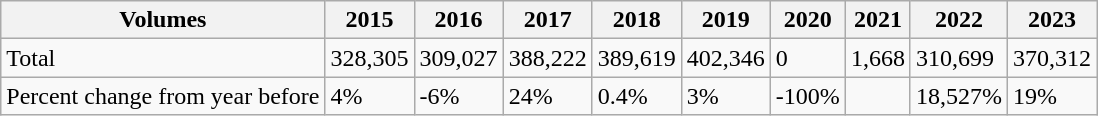<table class="wikitable">
<tr>
<th>Volumes</th>
<th>2015</th>
<th>2016</th>
<th>2017</th>
<th>2018</th>
<th>2019</th>
<th>2020</th>
<th>2021</th>
<th>2022</th>
<th>2023</th>
</tr>
<tr>
<td>Total</td>
<td>328,305</td>
<td>309,027</td>
<td>388,222</td>
<td>389,619</td>
<td>402,346</td>
<td>0</td>
<td>1,668</td>
<td>310,699</td>
<td>370,312</td>
</tr>
<tr>
<td>Percent change from year before</td>
<td>4%</td>
<td>-6%</td>
<td>24%</td>
<td>0.4%</td>
<td>3%</td>
<td>-100%</td>
<td></td>
<td>18,527%</td>
<td>19%</td>
</tr>
</table>
